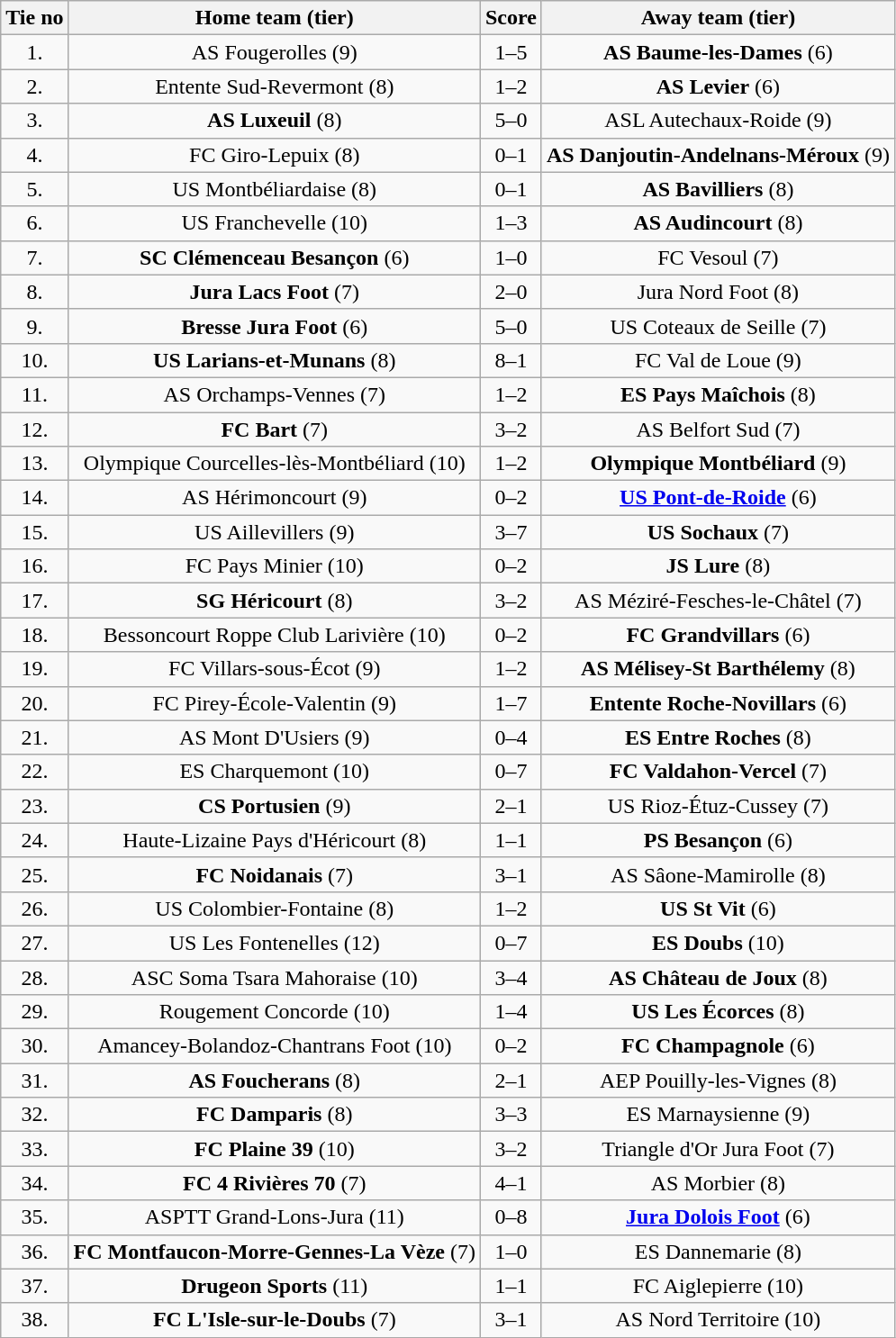<table class="wikitable" style="text-align: center">
<tr>
<th>Tie no</th>
<th>Home team (tier)</th>
<th>Score</th>
<th>Away team (tier)</th>
</tr>
<tr>
<td>1.</td>
<td>AS Fougerolles (9)</td>
<td>1–5</td>
<td><strong>AS Baume-les-Dames</strong> (6)</td>
</tr>
<tr>
<td>2.</td>
<td>Entente Sud-Revermont (8)</td>
<td>1–2</td>
<td><strong>AS Levier</strong> (6)</td>
</tr>
<tr>
<td>3.</td>
<td><strong>AS Luxeuil</strong> (8)</td>
<td>5–0</td>
<td>ASL Autechaux-Roide (9)</td>
</tr>
<tr>
<td>4.</td>
<td>FC Giro-Lepuix (8)</td>
<td>0–1</td>
<td><strong>AS Danjoutin-Andelnans-Méroux</strong> (9)</td>
</tr>
<tr>
<td>5.</td>
<td>US Montbéliardaise (8)</td>
<td>0–1</td>
<td><strong>AS Bavilliers</strong> (8)</td>
</tr>
<tr>
<td>6.</td>
<td>US Franchevelle (10)</td>
<td>1–3</td>
<td><strong>AS Audincourt</strong> (8)</td>
</tr>
<tr>
<td>7.</td>
<td><strong>SC Clémenceau Besançon</strong> (6)</td>
<td>1–0</td>
<td>FC Vesoul (7)</td>
</tr>
<tr>
<td>8.</td>
<td><strong>Jura Lacs Foot</strong> (7)</td>
<td>2–0</td>
<td>Jura Nord Foot (8)</td>
</tr>
<tr>
<td>9.</td>
<td><strong>Bresse Jura Foot</strong> (6)</td>
<td>5–0</td>
<td>US Coteaux de Seille (7)</td>
</tr>
<tr>
<td>10.</td>
<td><strong>US Larians-et-Munans</strong> (8)</td>
<td>8–1</td>
<td>FC Val de Loue (9)</td>
</tr>
<tr>
<td>11.</td>
<td>AS Orchamps-Vennes (7)</td>
<td>1–2</td>
<td><strong>ES Pays Maîchois</strong> (8)</td>
</tr>
<tr>
<td>12.</td>
<td><strong>FC Bart</strong> (7)</td>
<td>3–2</td>
<td>AS Belfort Sud (7)</td>
</tr>
<tr>
<td>13.</td>
<td>Olympique Courcelles-lès-Montbéliard (10)</td>
<td>1–2</td>
<td><strong>Olympique Montbéliard</strong> (9)</td>
</tr>
<tr>
<td>14.</td>
<td>AS Hérimoncourt (9)</td>
<td>0–2</td>
<td><strong><a href='#'>US Pont-de-Roide</a></strong> (6)</td>
</tr>
<tr>
<td>15.</td>
<td>US Aillevillers (9)</td>
<td>3–7</td>
<td><strong>US Sochaux</strong> (7)</td>
</tr>
<tr>
<td>16.</td>
<td>FC Pays Minier (10)</td>
<td>0–2</td>
<td><strong>JS Lure</strong> (8)</td>
</tr>
<tr>
<td>17.</td>
<td><strong>SG Héricourt</strong> (8)</td>
<td>3–2</td>
<td>AS Méziré-Fesches-le-Châtel (7)</td>
</tr>
<tr>
<td>18.</td>
<td>Bessoncourt Roppe Club Larivière (10)</td>
<td>0–2</td>
<td><strong>FC Grandvillars</strong> (6)</td>
</tr>
<tr>
<td>19.</td>
<td>FC Villars-sous-Écot (9)</td>
<td>1–2</td>
<td><strong>AS Mélisey-St Barthélemy</strong> (8)</td>
</tr>
<tr>
<td>20.</td>
<td>FC Pirey-École-Valentin (9)</td>
<td>1–7</td>
<td><strong>Entente Roche-Novillars</strong> (6)</td>
</tr>
<tr>
<td>21.</td>
<td>AS Mont D'Usiers (9)</td>
<td>0–4</td>
<td><strong>ES Entre Roches</strong> (8)</td>
</tr>
<tr>
<td>22.</td>
<td>ES Charquemont (10)</td>
<td>0–7</td>
<td><strong>FC Valdahon-Vercel</strong> (7)</td>
</tr>
<tr>
<td>23.</td>
<td><strong>CS Portusien</strong> (9)</td>
<td>2–1</td>
<td>US Rioz-Étuz-Cussey (7)</td>
</tr>
<tr>
<td>24.</td>
<td>Haute-Lizaine Pays d'Héricourt (8)</td>
<td>1–1 </td>
<td><strong>PS Besançon</strong> (6)</td>
</tr>
<tr>
<td>25.</td>
<td><strong>FC Noidanais</strong> (7)</td>
<td>3–1</td>
<td>AS Sâone-Mamirolle (8)</td>
</tr>
<tr>
<td>26.</td>
<td>US Colombier-Fontaine (8)</td>
<td>1–2</td>
<td><strong>US St Vit</strong> (6)</td>
</tr>
<tr>
<td>27.</td>
<td>US Les Fontenelles (12)</td>
<td>0–7</td>
<td><strong>ES Doubs</strong> (10)</td>
</tr>
<tr>
<td>28.</td>
<td>ASC Soma Tsara Mahoraise (10)</td>
<td>3–4 </td>
<td><strong>AS Château de Joux</strong> (8)</td>
</tr>
<tr>
<td>29.</td>
<td>Rougement Concorde (10)</td>
<td>1–4</td>
<td><strong>US Les Écorces</strong> (8)</td>
</tr>
<tr>
<td>30.</td>
<td>Amancey-Bolandoz-Chantrans Foot (10)</td>
<td>0–2</td>
<td><strong>FC Champagnole</strong> (6)</td>
</tr>
<tr>
<td>31.</td>
<td><strong>AS Foucherans</strong> (8)</td>
<td>2–1</td>
<td>AEP Pouilly-les-Vignes (8)</td>
</tr>
<tr>
<td>32.</td>
<td><strong>FC Damparis</strong> (8)</td>
<td>3–3 </td>
<td>ES Marnaysienne (9)</td>
</tr>
<tr>
<td>33.</td>
<td><strong>FC Plaine 39</strong> (10)</td>
<td>3–2</td>
<td>Triangle d'Or Jura Foot (7)</td>
</tr>
<tr>
<td>34.</td>
<td><strong>FC 4 Rivières 70</strong> (7)</td>
<td>4–1</td>
<td>AS Morbier (8)</td>
</tr>
<tr>
<td>35.</td>
<td>ASPTT Grand-Lons-Jura (11)</td>
<td>0–8</td>
<td><strong><a href='#'>Jura Dolois Foot</a></strong> (6)</td>
</tr>
<tr>
<td>36.</td>
<td><strong>FC Montfaucon-Morre-Gennes-La Vèze</strong> (7)</td>
<td>1–0</td>
<td>ES Dannemarie (8)</td>
</tr>
<tr>
<td>37.</td>
<td><strong>Drugeon Sports</strong> (11)</td>
<td>1–1 </td>
<td>FC Aiglepierre (10)</td>
</tr>
<tr>
<td>38.</td>
<td><strong>FC L'Isle-sur-le-Doubs</strong> (7)</td>
<td>3–1</td>
<td>AS Nord Territoire (10)</td>
</tr>
</table>
